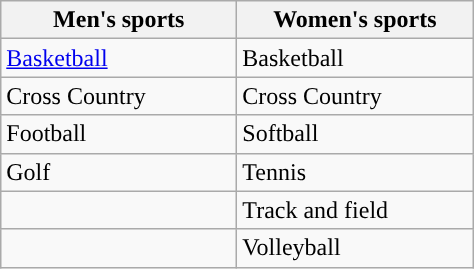<table class="wikitable"; style= "text-align: ">
<tr>
<th width=150px>Men's sports</th>
<th width=150px>Women's sports</th>
</tr>
<tr>
<td><a href='#'>Basketball</a></td>
<td>Basketball</td>
</tr>
<tr>
<td>Cross Country</td>
<td>Cross Country</td>
</tr>
<tr>
<td>Football</td>
<td>Softball</td>
</tr>
<tr>
<td>Golf</td>
<td>Tennis</td>
</tr>
<tr>
<td></td>
<td>Track and field</td>
</tr>
<tr>
<td></td>
<td>Volleyball</td>
</tr>
</table>
